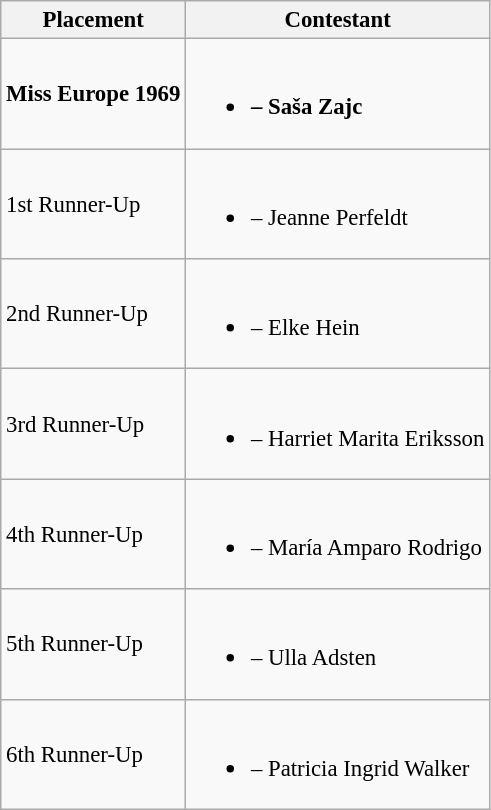<table class="wikitable sortable" style="font-size: 95%;">
<tr>
<th>Placement</th>
<th>Contestant</th>
</tr>
<tr>
<td><strong>Miss Europe 1969</strong></td>
<td><br><ul><li><strong> – Saša Zajc</strong></li></ul></td>
</tr>
<tr>
<td>1st Runner-Up</td>
<td><br><ul><li> – Jeanne Perfeldt</li></ul></td>
</tr>
<tr>
<td>2nd Runner-Up</td>
<td><br><ul><li> – Elke Hein</li></ul></td>
</tr>
<tr>
<td>3rd Runner-Up</td>
<td><br><ul><li> – Harriet Marita Eriksson</li></ul></td>
</tr>
<tr>
<td>4th Runner-Up</td>
<td><br><ul><li> – María Amparo Rodrigo</li></ul></td>
</tr>
<tr>
<td>5th Runner-Up</td>
<td><br><ul><li> – Ulla Adsten</li></ul></td>
</tr>
<tr>
<td>6th Runner-Up</td>
<td><br><ul><li> – Patricia Ingrid Walker</li></ul></td>
</tr>
</table>
